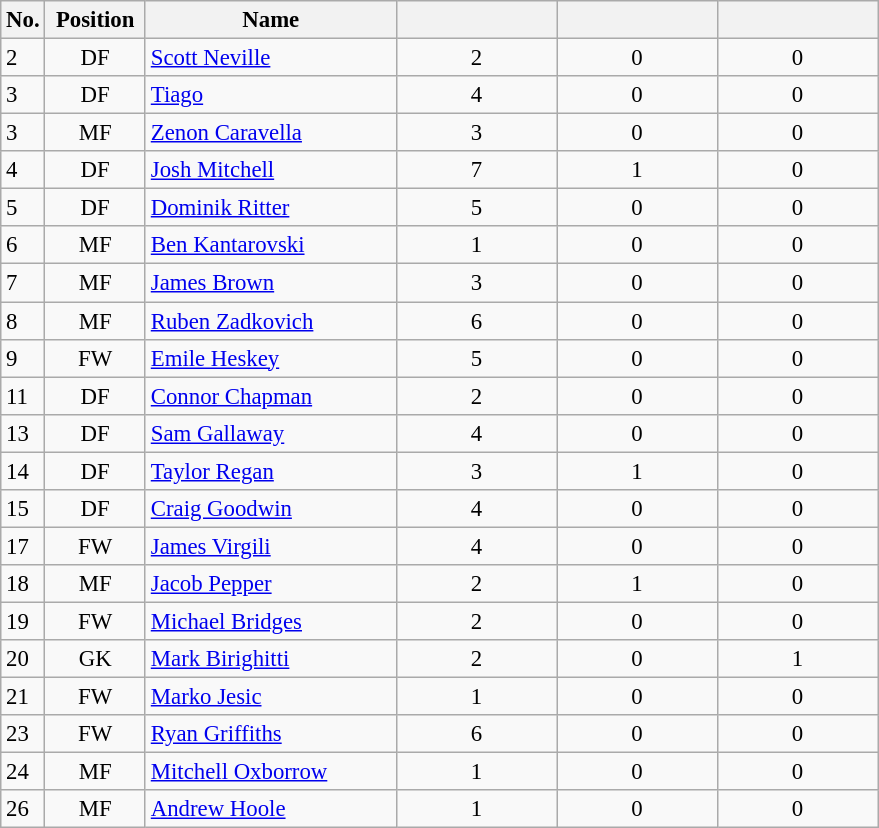<table class="wikitable" style="text-align:center; font-size:95%">
<tr>
<th width=20>No.</th>
<th width=60>Position</th>
<th width=160>Name</th>
<th width=100></th>
<th width=100></th>
<th width=100></th>
</tr>
<tr>
<td align=left>2</td>
<td>DF</td>
<td align=left> <a href='#'>Scott Neville</a></td>
<td>2</td>
<td>0</td>
<td>0</td>
</tr>
<tr>
<td align=left>3</td>
<td>DF</td>
<td align=left> <a href='#'>Tiago</a></td>
<td>4</td>
<td>0</td>
<td>0</td>
</tr>
<tr>
<td align=left>3</td>
<td>MF</td>
<td align=left> <a href='#'>Zenon Caravella</a></td>
<td>3</td>
<td>0</td>
<td>0</td>
</tr>
<tr>
<td align=left>4</td>
<td>DF</td>
<td align=left> <a href='#'>Josh Mitchell</a></td>
<td>7</td>
<td>1</td>
<td>0</td>
</tr>
<tr>
<td align=left>5</td>
<td>DF</td>
<td align=left> <a href='#'>Dominik Ritter</a></td>
<td>5</td>
<td>0</td>
<td>0</td>
</tr>
<tr>
<td align=left>6</td>
<td>MF</td>
<td align=left> <a href='#'>Ben Kantarovski</a></td>
<td>1</td>
<td>0</td>
<td>0</td>
</tr>
<tr>
<td align=left>7</td>
<td>MF</td>
<td align=left> <a href='#'>James Brown</a></td>
<td>3</td>
<td>0</td>
<td>0</td>
</tr>
<tr>
<td align=left>8</td>
<td>MF</td>
<td align=left> <a href='#'>Ruben Zadkovich</a></td>
<td>6</td>
<td>0</td>
<td>0</td>
</tr>
<tr>
<td align=left>9</td>
<td>FW</td>
<td align=left> <a href='#'>Emile Heskey</a></td>
<td>5</td>
<td>0</td>
<td>0</td>
</tr>
<tr>
<td align=left>11</td>
<td>DF</td>
<td align=left> <a href='#'>Connor Chapman</a></td>
<td>2</td>
<td>0</td>
<td>0</td>
</tr>
<tr>
<td align=left>13</td>
<td>DF</td>
<td align=left> <a href='#'>Sam Gallaway</a></td>
<td>4</td>
<td>0</td>
<td>0</td>
</tr>
<tr>
<td align=left>14</td>
<td>DF</td>
<td align=left> <a href='#'>Taylor Regan</a></td>
<td>3</td>
<td>1</td>
<td>0</td>
</tr>
<tr>
<td align=left>15</td>
<td>DF</td>
<td align=left> <a href='#'>Craig Goodwin</a></td>
<td>4</td>
<td>0</td>
<td>0</td>
</tr>
<tr>
<td align=left>17</td>
<td>FW</td>
<td align=left> <a href='#'>James Virgili</a></td>
<td>4</td>
<td>0</td>
<td>0</td>
</tr>
<tr>
<td align=left>18</td>
<td>MF</td>
<td align=left> <a href='#'>Jacob Pepper</a></td>
<td>2</td>
<td>1</td>
<td>0</td>
</tr>
<tr>
<td align=left>19</td>
<td>FW</td>
<td align=left> <a href='#'>Michael Bridges</a></td>
<td>2</td>
<td>0</td>
<td>0</td>
</tr>
<tr>
<td align=left>20</td>
<td>GK</td>
<td align=left> <a href='#'>Mark Birighitti</a></td>
<td>2</td>
<td>0</td>
<td>1</td>
</tr>
<tr>
<td align=left>21</td>
<td>FW</td>
<td align=left> <a href='#'>Marko Jesic</a></td>
<td>1</td>
<td>0</td>
<td>0</td>
</tr>
<tr>
<td align=left>23</td>
<td>FW</td>
<td align=left> <a href='#'>Ryan Griffiths</a></td>
<td>6</td>
<td>0</td>
<td>0</td>
</tr>
<tr>
<td align=left>24</td>
<td>MF</td>
<td align=left> <a href='#'>Mitchell Oxborrow</a></td>
<td>1</td>
<td>0</td>
<td>0</td>
</tr>
<tr>
<td align=left>26</td>
<td>MF</td>
<td align=left> <a href='#'>Andrew Hoole</a></td>
<td>1</td>
<td>0</td>
<td>0</td>
</tr>
</table>
